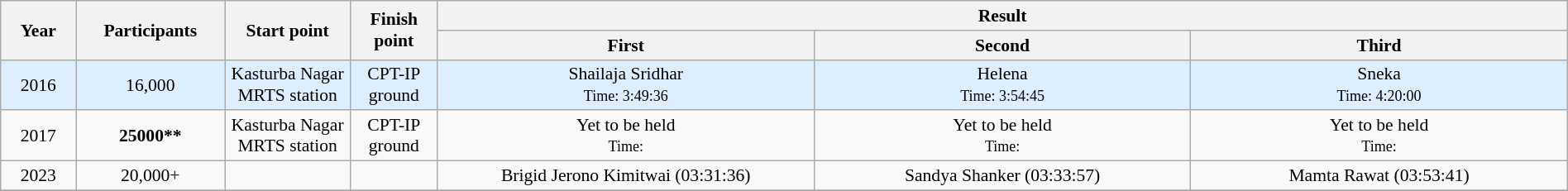<table class="wikitable" style="font-size:90%; width: 100%; text-align: center;">
<tr>
<th rowspan=2 width=3%>Year</th>
<th rowspan=2 width=5%>Participants</th>
<th rowspan=2 width=5%>Start point</th>
<th rowspan=2 width=3%>Finish point</th>
<th colspan=5>Result</th>
</tr>
<tr>
<th width=15%>First</th>
<th width=15%>Second</th>
<th width=15%>Third</th>
</tr>
<tr style="background:#ddeeff">
<td>2016<br></td>
<td>16,000</td>
<td>Kasturba Nagar MRTS station</td>
<td>CPT-IP ground</td>
<td>Shailaja Sridhar<br><small>Time: 3:49:36</small></td>
<td>Helena<br><small>Time: 3:54:45</small></td>
<td>Sneka<br><small>Time: 4:20:00</small></td>
</tr>
<tr>
<td>2017<br></td>
<td><strong>25000**</strong></td>
<td>Kasturba Nagar MRTS station</td>
<td>CPT-IP ground</td>
<td>Yet to be held<br><small>Time:</small></td>
<td>Yet to be held<br><small>Time:</small></td>
<td>Yet to be held<br><small>Time:</small></td>
</tr>
<tr>
<td>2023</td>
<td>20,000+</td>
<td></td>
<td></td>
<td>Brigid Jerono Kimitwai (03:31:36)</td>
<td>Sandya Shanker (03:33:57)</td>
<td>Mamta Rawat (03:53:41)</td>
</tr>
<tr>
</tr>
</table>
